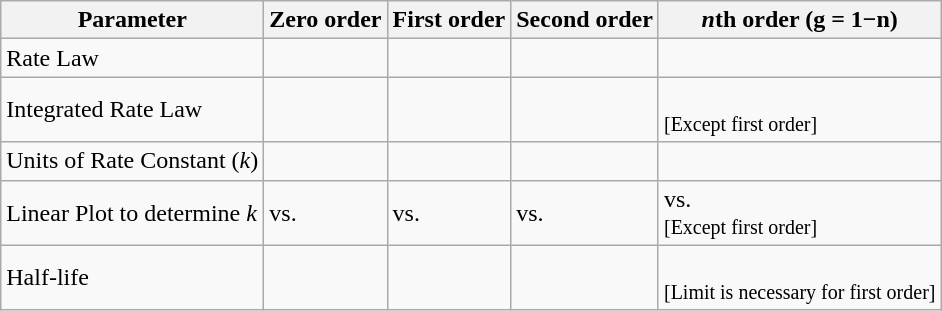<table class="wikitable">
<tr>
<th>Parameter</th>
<th>Zero order</th>
<th>First order</th>
<th>Second order</th>
<th><em>n</em>th order (g = 1−n)</th>
</tr>
<tr>
<td>Rate Law</td>
<td></td>
<td></td>
<td></td>
<td></td>
</tr>
<tr>
<td>Integrated Rate Law</td>
<td></td>
<td></td>
<td></td>
<td><br><small>[Except first order]</small></td>
</tr>
<tr>
<td>Units of Rate Constant (<em>k</em>)</td>
<td></td>
<td></td>
<td></td>
<td></td>
</tr>
<tr>
<td>Linear Plot to determine <em>k</em></td>
<td> vs. </td>
<td> vs. </td>
<td> vs. </td>
<td> vs. <br><small>[Except first order]</small></td>
</tr>
<tr>
<td>Half-life</td>
<td></td>
<td></td>
<td></td>
<td><br><small>[Limit is necessary for first order]</small></td>
</tr>
</table>
